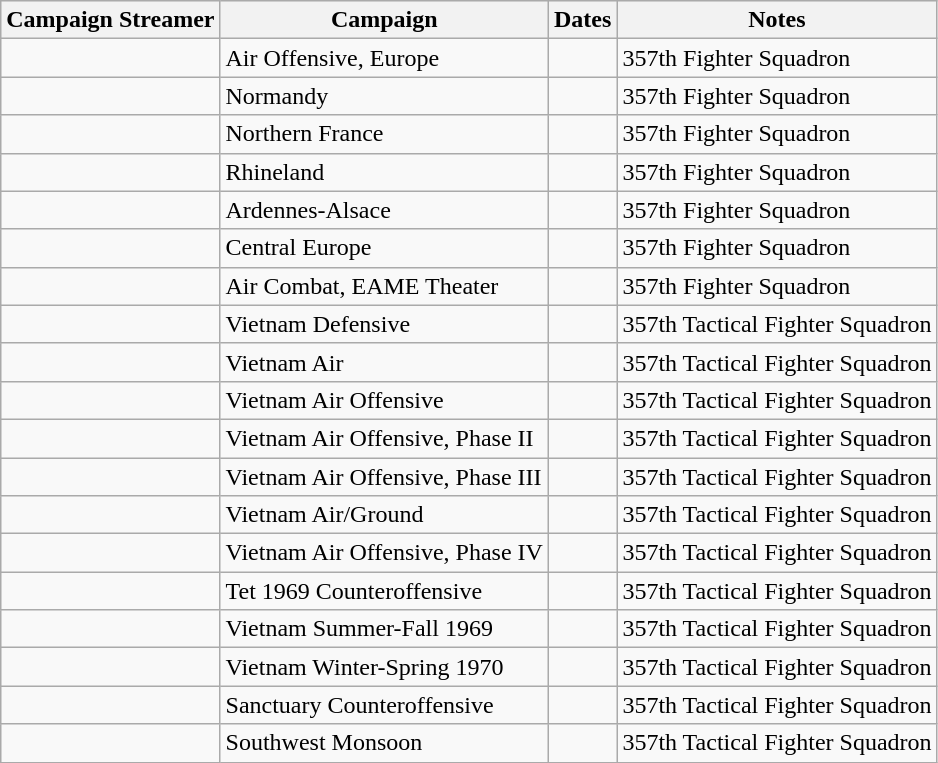<table class="wikitable">
<tr style="background:#efefef;">
<th>Campaign Streamer</th>
<th>Campaign</th>
<th>Dates</th>
<th>Notes</th>
</tr>
<tr>
<td></td>
<td>Air Offensive, Europe</td>
<td></td>
<td>357th Fighter Squadron</td>
</tr>
<tr>
<td></td>
<td>Normandy</td>
<td></td>
<td>357th Fighter Squadron</td>
</tr>
<tr>
<td></td>
<td>Northern France</td>
<td></td>
<td>357th Fighter Squadron</td>
</tr>
<tr>
<td></td>
<td>Rhineland</td>
<td></td>
<td>357th Fighter Squadron</td>
</tr>
<tr>
<td></td>
<td>Ardennes-Alsace</td>
<td></td>
<td>357th Fighter Squadron</td>
</tr>
<tr>
<td></td>
<td>Central Europe</td>
<td></td>
<td>357th Fighter Squadron</td>
</tr>
<tr>
<td></td>
<td>Air Combat, EAME Theater</td>
<td></td>
<td>357th Fighter Squadron</td>
</tr>
<tr>
<td></td>
<td>Vietnam Defensive</td>
<td></td>
<td>357th Tactical Fighter Squadron</td>
</tr>
<tr>
<td></td>
<td>Vietnam Air</td>
<td></td>
<td>357th Tactical Fighter Squadron</td>
</tr>
<tr>
<td></td>
<td>Vietnam Air Offensive</td>
<td></td>
<td>357th Tactical Fighter Squadron</td>
</tr>
<tr>
<td></td>
<td>Vietnam Air Offensive, Phase II</td>
<td></td>
<td>357th Tactical Fighter Squadron</td>
</tr>
<tr>
<td></td>
<td>Vietnam Air Offensive, Phase III</td>
<td></td>
<td>357th Tactical Fighter Squadron</td>
</tr>
<tr>
<td></td>
<td>Vietnam Air/Ground</td>
<td></td>
<td>357th Tactical Fighter Squadron</td>
</tr>
<tr>
<td></td>
<td>Vietnam Air Offensive, Phase IV</td>
<td></td>
<td>357th Tactical Fighter Squadron</td>
</tr>
<tr>
<td></td>
<td>Tet 1969 Counteroffensive</td>
<td></td>
<td>357th Tactical Fighter Squadron</td>
</tr>
<tr>
<td></td>
<td>Vietnam Summer-Fall 1969</td>
<td></td>
<td>357th Tactical Fighter Squadron</td>
</tr>
<tr>
<td></td>
<td>Vietnam Winter-Spring 1970</td>
<td></td>
<td>357th Tactical Fighter Squadron</td>
</tr>
<tr>
<td></td>
<td>Sanctuary Counteroffensive</td>
<td></td>
<td>357th Tactical Fighter Squadron</td>
</tr>
<tr>
<td></td>
<td>Southwest Monsoon</td>
<td></td>
<td>357th Tactical Fighter Squadron</td>
</tr>
</table>
